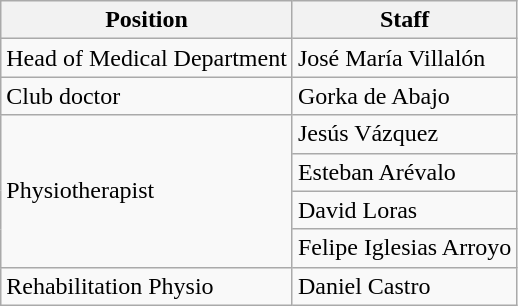<table class="wikitable">
<tr>
<th>Position</th>
<th>Staff</th>
</tr>
<tr>
<td>Head of Medical Department</td>
<td> José María Villalón</td>
</tr>
<tr>
<td>Club doctor</td>
<td> Gorka de Abajo</td>
</tr>
<tr>
<td rowspan="4">Physiotherapist</td>
<td> Jesús Vázquez</td>
</tr>
<tr>
<td> Esteban Arévalo</td>
</tr>
<tr>
<td> David Loras</td>
</tr>
<tr>
<td> Felipe Iglesias Arroyo</td>
</tr>
<tr>
<td>Rehabilitation Physio</td>
<td> Daniel Castro</td>
</tr>
</table>
